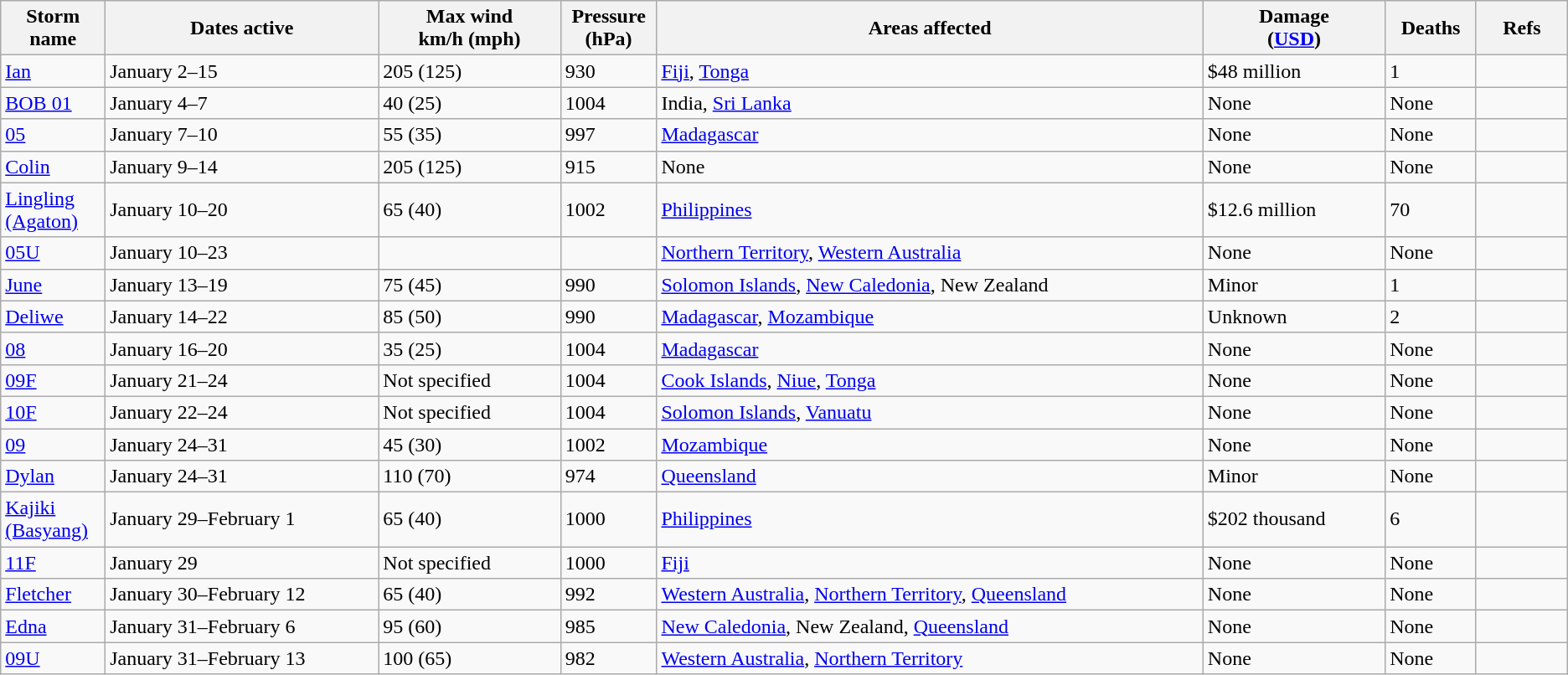<table class="wikitable sortable">
<tr>
<th width="5%">Storm name</th>
<th width="15%">Dates active</th>
<th width="10%">Max wind<br>km/h (mph)</th>
<th width="5%">Pressure<br>(hPa)</th>
<th width="30%">Areas affected</th>
<th width="10%">Damage<br>(<a href='#'>USD</a>)</th>
<th width="5%">Deaths</th>
<th width="5%">Refs</th>
</tr>
<tr>
<td><a href='#'>Ian</a></td>
<td>January 2–15</td>
<td>205 (125)</td>
<td>930</td>
<td><a href='#'>Fiji</a>, <a href='#'>Tonga</a></td>
<td>$48 million</td>
<td>1</td>
<td></td>
</tr>
<tr>
<td><a href='#'>BOB 01</a></td>
<td>January 4–7</td>
<td>40 (25)</td>
<td>1004</td>
<td>India, <a href='#'>Sri Lanka</a></td>
<td>None</td>
<td>None</td>
<td></td>
</tr>
<tr>
<td><a href='#'>05</a></td>
<td>January 7–10</td>
<td>55 (35)</td>
<td>997</td>
<td><a href='#'>Madagascar</a></td>
<td>None</td>
<td>None</td>
<td></td>
</tr>
<tr>
<td><a href='#'>Colin</a></td>
<td>January 9–14</td>
<td>205 (125)</td>
<td>915</td>
<td>None</td>
<td>None</td>
<td>None</td>
<td></td>
</tr>
<tr>
<td><a href='#'>Lingling (Agaton)</a></td>
<td>January 10–20</td>
<td>65 (40)</td>
<td>1002</td>
<td><a href='#'>Philippines</a></td>
<td>$12.6 million</td>
<td>70</td>
<td></td>
</tr>
<tr>
<td><a href='#'>05U</a></td>
<td>January 10–23</td>
<td></td>
<td></td>
<td><a href='#'>Northern Territory</a>, <a href='#'>Western Australia</a></td>
<td>None</td>
<td>None</td>
<td></td>
</tr>
<tr>
<td><a href='#'>June</a></td>
<td>January 13–19</td>
<td>75 (45)</td>
<td>990</td>
<td><a href='#'>Solomon Islands</a>, <a href='#'>New Caledonia</a>, New Zealand</td>
<td>Minor</td>
<td>1</td>
<td></td>
</tr>
<tr>
<td><a href='#'>Deliwe</a></td>
<td>January 14–22</td>
<td>85 (50)</td>
<td>990</td>
<td><a href='#'>Madagascar</a>, <a href='#'>Mozambique</a></td>
<td>Unknown</td>
<td>2</td>
<td></td>
</tr>
<tr>
<td><a href='#'>08</a></td>
<td>January 16–20</td>
<td>35 (25)</td>
<td>1004</td>
<td><a href='#'>Madagascar</a></td>
<td>None</td>
<td>None</td>
<td></td>
</tr>
<tr>
<td><a href='#'>09F</a></td>
<td>January 21–24</td>
<td>Not specified</td>
<td>1004</td>
<td><a href='#'>Cook Islands</a>, <a href='#'>Niue</a>, <a href='#'>Tonga</a></td>
<td>None</td>
<td>None</td>
<td></td>
</tr>
<tr>
<td><a href='#'>10F</a></td>
<td>January 22–24</td>
<td>Not specified</td>
<td>1004</td>
<td><a href='#'>Solomon Islands</a>, <a href='#'>Vanuatu</a></td>
<td>None</td>
<td>None</td>
<td></td>
</tr>
<tr>
<td><a href='#'>09</a></td>
<td>January 24–31</td>
<td>45 (30)</td>
<td>1002</td>
<td><a href='#'>Mozambique</a></td>
<td>None</td>
<td>None</td>
<td></td>
</tr>
<tr>
<td><a href='#'>Dylan</a></td>
<td>January 24–31</td>
<td>110 (70)</td>
<td>974</td>
<td><a href='#'>Queensland</a></td>
<td>Minor</td>
<td>None</td>
<td></td>
</tr>
<tr>
<td><a href='#'>Kajiki (Basyang)</a></td>
<td>January 29–February 1</td>
<td>65 (40)</td>
<td>1000</td>
<td><a href='#'>Philippines</a></td>
<td>$202 thousand</td>
<td>6</td>
<td></td>
</tr>
<tr>
<td><a href='#'>11F</a></td>
<td>January 29</td>
<td>Not specified</td>
<td>1000</td>
<td><a href='#'>Fiji</a></td>
<td>None</td>
<td>None</td>
<td></td>
</tr>
<tr>
<td><a href='#'>Fletcher</a></td>
<td>January 30–February 12</td>
<td>65 (40)</td>
<td>992</td>
<td><a href='#'>Western Australia</a>, <a href='#'>Northern Territory</a>, <a href='#'>Queensland</a></td>
<td>None</td>
<td>None</td>
<td></td>
</tr>
<tr>
<td><a href='#'>Edna</a></td>
<td>January 31–February 6</td>
<td>95 (60)</td>
<td>985</td>
<td><a href='#'>New Caledonia</a>, New Zealand, <a href='#'>Queensland</a></td>
<td>None</td>
<td>None</td>
<td></td>
</tr>
<tr>
<td><a href='#'>09U</a></td>
<td>January 31–February 13</td>
<td>100 (65)</td>
<td>982</td>
<td><a href='#'>Western Australia</a>, <a href='#'>Northern Territory</a></td>
<td>None</td>
<td>None</td>
<td></td>
</tr>
</table>
